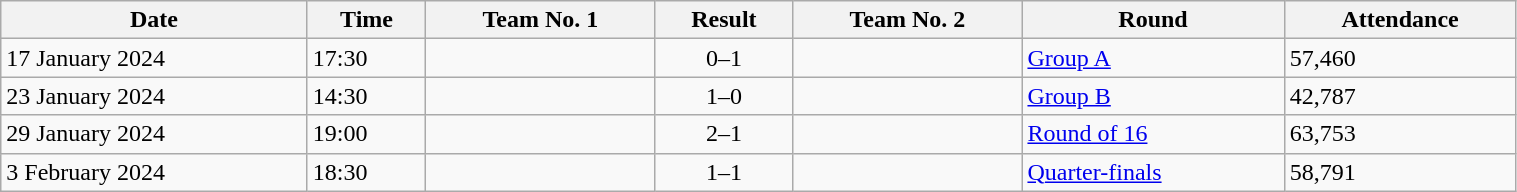<table class="wikitable" style="text-align:left; width:80%;">
<tr>
<th>Date</th>
<th>Time</th>
<th>Team No. 1</th>
<th>Result</th>
<th>Team No. 2</th>
<th>Round</th>
<th>Attendance</th>
</tr>
<tr>
<td>17 January 2024</td>
<td>17:30</td>
<td></td>
<td style="text-align:center;">0–1</td>
<td></td>
<td><a href='#'>Group A</a></td>
<td>57,460</td>
</tr>
<tr>
<td>23 January 2024</td>
<td>14:30</td>
<td></td>
<td style="text-align:center;">1–0</td>
<td></td>
<td><a href='#'>Group B</a></td>
<td>42,787</td>
</tr>
<tr>
<td>29 January 2024</td>
<td>19:00</td>
<td></td>
<td style="text-align:center;">2–1</td>
<td></td>
<td><a href='#'>Round of 16</a></td>
<td>63,753</td>
</tr>
<tr>
<td>3 February 2024</td>
<td>18:30</td>
<td></td>
<td style="text-align:center;">1–1  </td>
<td></td>
<td><a href='#'>Quarter-finals</a></td>
<td>58,791</td>
</tr>
</table>
